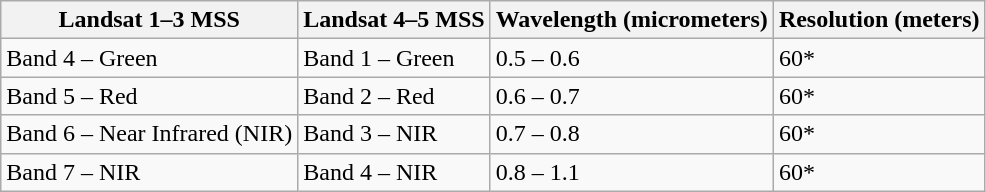<table class="wikitable">
<tr>
<th>Landsat 1–3 MSS</th>
<th>Landsat 4–5 MSS</th>
<th>Wavelength (micrometers)</th>
<th>Resolution (meters)</th>
</tr>
<tr>
<td>Band 4 – Green</td>
<td>Band 1 – Green</td>
<td>0.5 – 0.6</td>
<td>60*</td>
</tr>
<tr>
<td>Band 5 – Red</td>
<td>Band 2 – Red</td>
<td>0.6 – 0.7</td>
<td>60*</td>
</tr>
<tr>
<td>Band 6 – Near Infrared (NIR)</td>
<td>Band 3 – NIR</td>
<td>0.7 – 0.8</td>
<td>60*</td>
</tr>
<tr>
<td>Band 7 – NIR</td>
<td>Band 4 – NIR</td>
<td>0.8 – 1.1</td>
<td>60*</td>
</tr>
</table>
